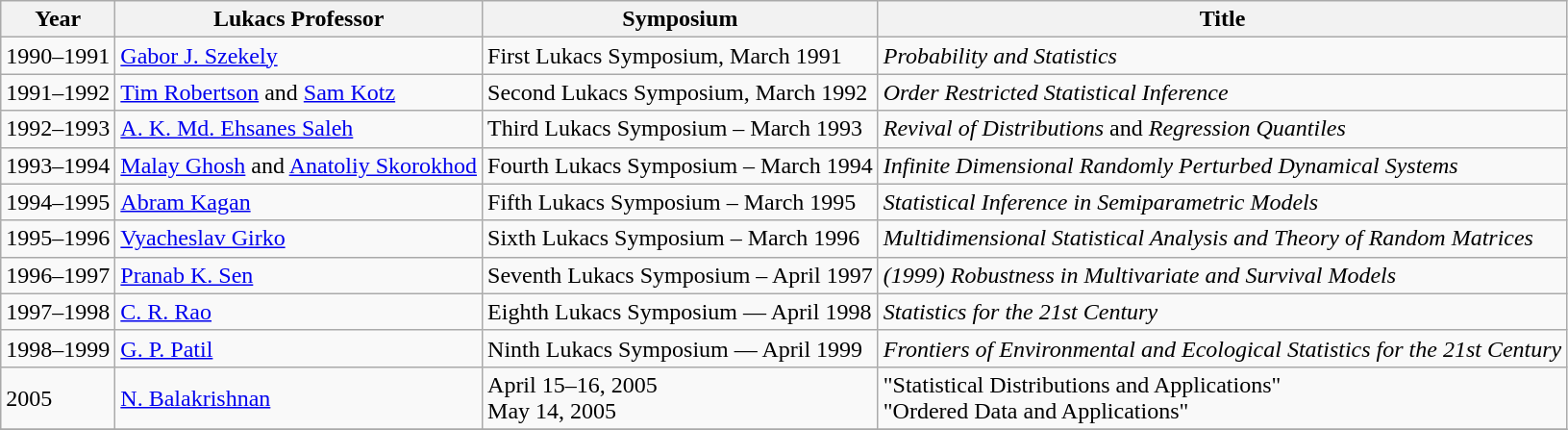<table class="wikitable">
<tr>
<th>Year</th>
<th>Lukacs Professor</th>
<th>Symposium</th>
<th>Title</th>
</tr>
<tr>
<td>1990–1991</td>
<td><a href='#'>Gabor J. Szekely</a></td>
<td>First Lukacs Symposium, March 1991</td>
<td><em>Probability and Statistics</em></td>
</tr>
<tr>
<td>1991–1992</td>
<td><a href='#'>Tim Robertson</a> and <a href='#'>Sam Kotz</a></td>
<td>Second Lukacs Symposium, March 1992</td>
<td><em>Order Restricted Statistical Inference</em></td>
</tr>
<tr>
<td>1992–1993</td>
<td><a href='#'>A. K. Md. Ehsanes Saleh</a></td>
<td>Third Lukacs Symposium – March 1993</td>
<td><em>Revival of Distributions</em> and <em>Regression Quantiles</em></td>
</tr>
<tr>
<td>1993–1994</td>
<td><a href='#'>Malay Ghosh</a> and <a href='#'>Anatoliy Skorokhod</a></td>
<td>Fourth Lukacs Symposium – March 1994</td>
<td><em>Infinite Dimensional Randomly Perturbed Dynamical Systems</em></td>
</tr>
<tr>
<td>1994–1995</td>
<td><a href='#'>Abram Kagan</a></td>
<td>Fifth Lukacs Symposium – March 1995</td>
<td><em>Statistical Inference in Semiparametric Models</em></td>
</tr>
<tr>
<td>1995–1996</td>
<td><a href='#'>Vyacheslav Girko</a></td>
<td>Sixth Lukacs Symposium – March 1996</td>
<td><em>Multidimensional Statistical Analysis and Theory of Random Matrices</em></td>
</tr>
<tr>
<td>1996–1997</td>
<td><a href='#'>Pranab K. Sen</a></td>
<td>Seventh Lukacs Symposium – April 1997</td>
<td><em>(1999) Robustness in Multivariate and Survival Models</em></td>
</tr>
<tr>
<td>1997–1998</td>
<td><a href='#'>C. R. Rao</a></td>
<td>Eighth Lukacs Symposium — April 1998</td>
<td><em>Statistics for the 21st Century</em></td>
</tr>
<tr>
<td>1998–1999</td>
<td><a href='#'>G. P. Patil</a></td>
<td>Ninth Lukacs Symposium — April 1999</td>
<td><em>Frontiers of Environmental and Ecological Statistics for the 21st Century</em></td>
</tr>
<tr>
<td>2005</td>
<td><a href='#'>N. Balakrishnan</a></td>
<td>April 15–16, 2005 <br> May 14, 2005</td>
<td>"Statistical Distributions and Applications" <br> "Ordered Data and Applications"</td>
</tr>
<tr>
</tr>
</table>
